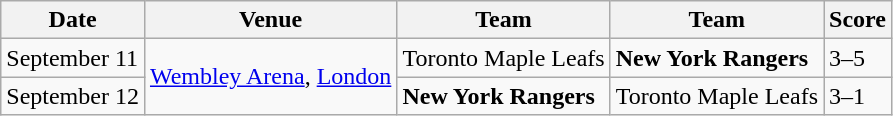<table class="wikitable">
<tr>
<th>Date</th>
<th>Venue</th>
<th>Team</th>
<th>Team</th>
<th>Score</th>
</tr>
<tr>
<td>September 11</td>
<td rowspan="2"><a href='#'>Wembley Arena</a>, <a href='#'>London</a></td>
<td>Toronto Maple Leafs</td>
<td><strong>New York Rangers</strong></td>
<td>3–5</td>
</tr>
<tr>
<td>September 12</td>
<td><strong>New York Rangers</strong></td>
<td>Toronto Maple Leafs</td>
<td>3–1</td>
</tr>
</table>
